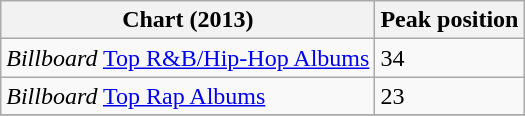<table class="wikitable">
<tr>
<th>Chart (2013)</th>
<th>Peak position</th>
</tr>
<tr>
<td><em>Billboard</em> <a href='#'>Top R&B/Hip-Hop Albums</a></td>
<td>34</td>
</tr>
<tr>
<td><em>Billboard</em> <a href='#'>Top Rap Albums</a></td>
<td>23</td>
</tr>
<tr>
</tr>
</table>
